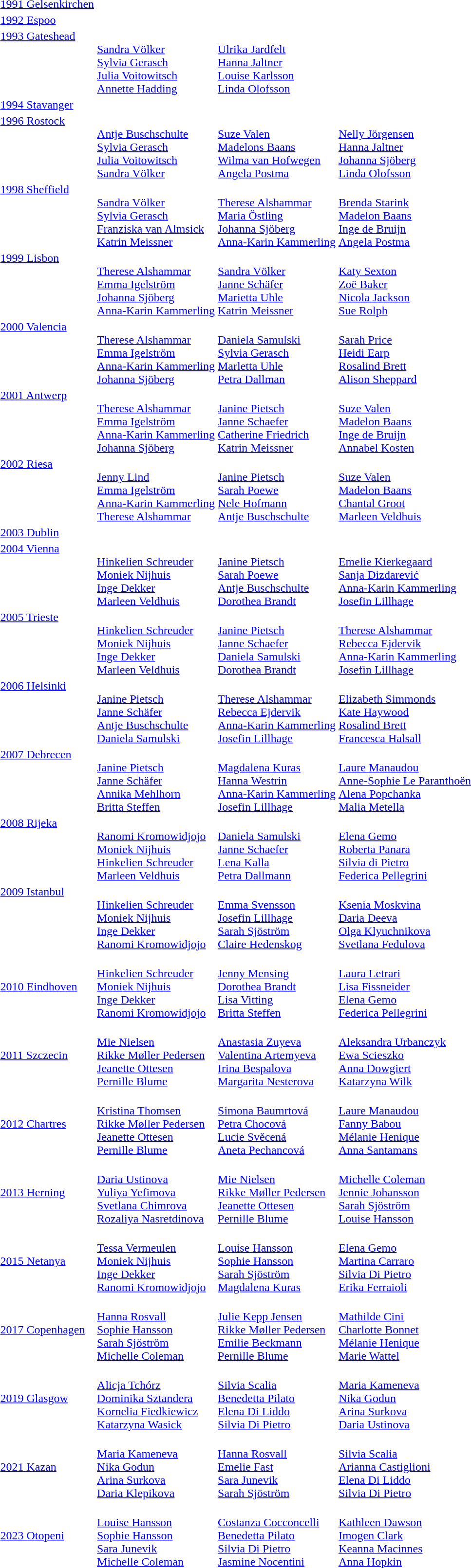<table>
<tr valign=top>
<td><a href='#'>1991 Gelsenkirchen</a></td>
<td></td>
<td></td>
<td></td>
</tr>
<tr valign=top>
<td><a href='#'>1992 Espoo</a></td>
<td></td>
<td></td>
<td></td>
</tr>
<tr valign=top>
<td><a href='#'>1993 Gateshead</a></td>
<td><br><a href='#'>Sandra Völker</a><br><a href='#'>Sylvia Gerasch</a><br><a href='#'>Julia Voitowitsch</a><br><a href='#'>Annette Hadding</a></td>
<td><br><a href='#'>Ulrika Jardfelt</a><br><a href='#'>Hanna Jaltner</a><br><a href='#'>Louise Karlsson</a><br><a href='#'>Linda Olofsson</a></td>
<td></td>
</tr>
<tr valign=top>
<td><a href='#'>1994 Stavanger</a></td>
<td></td>
<td></td>
<td></td>
</tr>
<tr valign=top>
<td><a href='#'>1996 Rostock</a></td>
<td> <br><a href='#'>Antje Buschschulte</a><br><a href='#'>Sylvia Gerasch</a><br><a href='#'>Julia Voitowitsch</a><br><a href='#'>Sandra Völker</a></td>
<td> <br><a href='#'>Suze Valen</a><br><a href='#'>Madelons Baans</a><br><a href='#'>Wilma van Hofwegen</a><br><a href='#'>Angela Postma</a></td>
<td><br><a href='#'>Nelly Jörgensen</a><br><a href='#'>Hanna Jaltner</a><br><a href='#'>Johanna Sjöberg</a><br><a href='#'>Linda Olofsson</a></td>
</tr>
<tr valign=top>
<td><a href='#'>1998 Sheffield</a></td>
<td><br><a href='#'>Sandra Völker</a><br><a href='#'>Sylvia Gerasch</a><br><a href='#'>Franziska van Almsick</a><br><a href='#'>Katrin Meissner</a></td>
<td><br><a href='#'>Therese Alshammar</a><br><a href='#'>Maria Östling</a><br><a href='#'>Johanna Sjöberg</a><br><a href='#'>Anna-Karin Kammerling</a></td>
<td><br><a href='#'>Brenda Starink</a><br><a href='#'>Madelon Baans</a><br><a href='#'>Inge de Bruijn</a><br><a href='#'>Angela Postma</a></td>
</tr>
<tr valign=top>
<td><a href='#'>1999 Lisbon</a></td>
<td><br><a href='#'>Therese Alshammar</a><br><a href='#'>Emma Igelström</a><br><a href='#'>Johanna Sjöberg</a><br><a href='#'>Anna-Karin Kammerling</a></td>
<td> <br><a href='#'>Sandra Völker</a><br><a href='#'>Janne Schäfer</a><br><a href='#'>Marietta Uhle</a><br><a href='#'>Katrin Meissner</a></td>
<td><br><a href='#'>Katy Sexton</a><br><a href='#'>Zoë Baker</a><br><a href='#'>Nicola Jackson</a><br><a href='#'>Sue Rolph</a></td>
</tr>
<tr valign=top>
<td><a href='#'>2000 Valencia</a></td>
<td><br><a href='#'>Therese Alshammar</a><br><a href='#'>Emma Igelström</a><br><a href='#'>Anna-Karin Kammerling</a><br><a href='#'>Johanna Sjöberg</a></td>
<td><br><a href='#'>Daniela Samulski</a><br><a href='#'>Sylvia Gerasch</a><br><a href='#'>Marletta Uhle</a><br><a href='#'>Petra Dallman</a></td>
<td><br><a href='#'>Sarah Price</a><br><a href='#'>Heidi Earp</a><br><a href='#'>Rosalind Brett</a><br><a href='#'>Alison Sheppard</a></td>
</tr>
<tr valign=top>
<td><a href='#'>2001 Antwerp</a></td>
<td><br><a href='#'>Therese Alshammar</a><br><a href='#'>Emma Igelström</a><br><a href='#'>Anna-Karin Kammerling</a><br><a href='#'>Johanna Sjöberg</a></td>
<td><br><a href='#'>Janine Pietsch</a><br><a href='#'>Janne Schaefer</a><br><a href='#'>Catherine Friedrich</a><br><a href='#'>Katrin Meissner</a></td>
<td><br><a href='#'>Suze Valen</a><br><a href='#'>Madelon Baans</a><br><a href='#'>Inge de Bruijn</a><br><a href='#'>Annabel Kosten</a></td>
</tr>
<tr valign=top>
<td><a href='#'>2002 Riesa</a></td>
<td><br><a href='#'>Jenny Lind</a><br><a href='#'>Emma Igelström</a><br><a href='#'>Anna-Karin Kammerling</a><br><a href='#'>Therese Alshammar</a></td>
<td><br><a href='#'>Janine Pietsch</a><br><a href='#'>Sarah Poewe</a><br><a href='#'>Nele Hofmann</a><br><a href='#'>Antje Buschschulte</a></td>
<td><br><a href='#'>Suze Valen</a><br><a href='#'>Madelon Baans</a><br><a href='#'>Chantal Groot</a><br><a href='#'>Marleen Veldhuis</a></td>
</tr>
<tr valign=top>
<td><a href='#'>2003 Dublin</a></td>
<td></td>
<td></td>
<td></td>
</tr>
<tr valign=top>
<td><a href='#'>2004 Vienna</a></td>
<td><br><a href='#'>Hinkelien Schreuder</a><br><a href='#'>Moniek Nijhuis</a><br><a href='#'>Inge Dekker</a><br><a href='#'>Marleen Veldhuis</a></td>
<td><br><a href='#'>Janine Pietsch</a><br><a href='#'>Sarah Poewe</a><br><a href='#'>Antje Buschschulte</a><br><a href='#'>Dorothea Brandt</a></td>
<td><br><a href='#'>Emelie Kierkegaard</a><br><a href='#'>Sanja Dizdarević</a><br><a href='#'>Anna-Karin Kammerling</a><br><a href='#'>Josefin Lillhage</a></td>
</tr>
<tr valign=top>
<td><a href='#'>2005 Trieste</a></td>
<td><br><a href='#'>Hinkelien Schreuder</a><br><a href='#'>Moniek Nijhuis</a><br><a href='#'>Inge Dekker</a><br><a href='#'>Marleen Veldhuis</a></td>
<td><br><a href='#'>Janine Pietsch</a><br><a href='#'>Janne Schaefer</a><br><a href='#'>Daniela Samulski</a><br><a href='#'>Dorothea Brandt</a></td>
<td><br><a href='#'>Therese Alshammar</a><br><a href='#'>Rebecca Ejdervik</a><br><a href='#'>Anna-Karin Kammerling</a><br><a href='#'>Josefin Lillhage</a></td>
</tr>
<tr valign=top>
<td><a href='#'>2006 Helsinki</a></td>
<td><br><a href='#'>Janine Pietsch</a><br><a href='#'>Janne Schäfer</a><br><a href='#'>Antje Buschschulte</a><br><a href='#'>Daniela Samulski</a></td>
<td><br><a href='#'>Therese Alshammar</a><br><a href='#'>Rebecca Ejdervik</a><br> <a href='#'>Anna-Karin Kammerling</a><br> <a href='#'>Josefin Lillhage</a></td>
<td><br><a href='#'>Elizabeth Simmonds</a><br><a href='#'>Kate Haywood</a><br><a href='#'>Rosalind Brett</a><br><a href='#'>Francesca Halsall</a></td>
</tr>
<tr valign=top>
<td><a href='#'>2007 Debrecen</a></td>
<td><br><a href='#'>Janine Pietsch</a><br><a href='#'>Janne Schäfer</a><br><a href='#'>Annika Mehlhorn</a><br><a href='#'>Britta Steffen</a></td>
<td><br><a href='#'>Magdalena Kuras</a><br><a href='#'>Hanna Westrin</a><br><a href='#'>Anna-Karin Kammerling</a><br><a href='#'>Josefin Lillhage</a></td>
<td><br><a href='#'>Laure Manaudou</a><br><a href='#'>Anne-Sophie Le Paranthoën</a><br><a href='#'>Alena Popchanka</a><br><a href='#'>Malia Metella</a></td>
</tr>
<tr valign=top>
<td><a href='#'>2008 Rijeka</a></td>
<td><br><a href='#'>Ranomi Kromowidjojo</a><br><a href='#'>Moniek Nijhuis</a><br><a href='#'>Hinkelien Schreuder</a><br><a href='#'>Marleen Veldhuis</a></td>
<td><br><a href='#'>Daniela Samulski</a><br><a href='#'>Janne Schaefer</a><br><a href='#'>Lena Kalla</a><br><a href='#'>Petra Dallmann</a></td>
<td><br><a href='#'>Elena Gemo</a><br><a href='#'>Roberta Panara</a><br><a href='#'>Silvia di Pietro</a><br><a href='#'>Federica Pellegrini</a></td>
</tr>
<tr valign=top>
<td><a href='#'>2009 Istanbul</a></td>
<td><br><a href='#'>Hinkelien Schreuder</a><br><a href='#'>Moniek Nijhuis</a><br><a href='#'>Inge Dekker</a><br><a href='#'>Ranomi Kromowidjojo</a></td>
<td><br><a href='#'>Emma Svensson</a><br><a href='#'>Josefin Lillhage</a><br><a href='#'>Sarah Sjöström</a><br><a href='#'>Claire Hedenskog</a></td>
<td><br><a href='#'>Ksenia Moskvina</a><br><a href='#'>Daria Deeva</a><br><a href='#'>Olga Klyuchnikova</a><br><a href='#'>Svetlana Fedulova</a></td>
</tr>
<tr>
<td><a href='#'>2010 Eindhoven</a></td>
<td><br><a href='#'>Hinkelien Schreuder</a><br><a href='#'>Moniek Nijhuis</a><br><a href='#'>Inge Dekker</a><br><a href='#'>Ranomi Kromowidjojo</a></td>
<td><br><a href='#'>Jenny Mensing</a><br><a href='#'>Dorothea Brandt</a><br><a href='#'>Lisa Vitting</a><br><a href='#'>Britta Steffen</a></td>
<td><br><a href='#'>Laura Letrari</a><br><a href='#'>Lisa Fissneider</a><br><a href='#'>Elena Gemo</a><br><a href='#'>Federica Pellegrini</a></td>
</tr>
<tr>
<td><a href='#'>2011 Szczecin</a></td>
<td><br><a href='#'>Mie Nielsen</a><br><a href='#'>Rikke Møller Pedersen</a><br><a href='#'>Jeanette Ottesen</a><br><a href='#'>Pernille Blume</a></td>
<td><br><a href='#'>Anastasia Zuyeva</a><br><a href='#'>Valentina Artemyeva</a><br><a href='#'>Irina Bespalova</a><br><a href='#'>Margarita Nesterova</a></td>
<td><br><a href='#'>Aleksandra Urbanczyk</a><br><a href='#'>Ewa Scieszko</a><br><a href='#'>Anna Dowgiert</a><br><a href='#'>Katarzyna Wilk</a></td>
</tr>
<tr>
<td><a href='#'>2012 Chartres</a></td>
<td><br><a href='#'>Kristina Thomsen</a><br><a href='#'>Rikke Møller Pedersen</a><br><a href='#'>Jeanette Ottesen</a><br><a href='#'>Pernille Blume</a></td>
<td><br><a href='#'>Simona Baumrtová</a><br><a href='#'>Petra Chocová</a><br><a href='#'>Lucie Svěcená</a><br><a href='#'>Aneta Pechancová</a></td>
<td><br><a href='#'>Laure Manaudou</a><br><a href='#'>Fanny Babou</a><br><a href='#'>Mélanie Henique</a><br><a href='#'>Anna Santamans</a></td>
</tr>
<tr>
<td><a href='#'>2013 Herning</a></td>
<td><br><a href='#'>Daria Ustinova</a><br><a href='#'>Yuliya Yefimova</a><br><a href='#'>Svetlana Chimrova</a><br><a href='#'>Rozaliya Nasretdinova</a></td>
<td><br><a href='#'>Mie Nielsen</a><br><a href='#'>Rikke Møller Pedersen</a><br><a href='#'>Jeanette Ottesen</a><br><a href='#'>Pernille Blume</a></td>
<td><br><a href='#'>Michelle Coleman</a><br><a href='#'>Jennie Johansson</a><br><a href='#'>Sarah Sjöström</a><br><a href='#'>Louise Hansson</a></td>
</tr>
<tr>
<td><a href='#'>2015 Netanya</a></td>
<td><br><a href='#'>Tessa Vermeulen</a><br><a href='#'>Moniek Nijhuis</a><br><a href='#'>Inge Dekker</a><br><a href='#'>Ranomi Kromowidjojo</a></td>
<td><br><a href='#'>Louise Hansson</a><br><a href='#'>Sophie Hansson</a><br><a href='#'>Sarah Sjöström</a><br><a href='#'>Magdalena Kuras</a></td>
<td><br><a href='#'>Elena Gemo</a><br><a href='#'>Martina Carraro</a><br><a href='#'>Silvia Di Pietro</a><br><a href='#'>Erika Ferraioli</a></td>
</tr>
<tr>
<td><a href='#'>2017 Copenhagen</a></td>
<td><br><a href='#'>Hanna Rosvall</a><br><a href='#'>Sophie Hansson</a><br><a href='#'>Sarah Sjöström</a><br><a href='#'>Michelle Coleman</a></td>
<td><br><a href='#'>Julie Kepp Jensen</a><br><a href='#'>Rikke Møller Pedersen</a><br><a href='#'>Emilie Beckmann</a><br><a href='#'>Pernille Blume</a></td>
<td><br><a href='#'>Mathilde Cini</a><br><a href='#'>Charlotte Bonnet</a><br><a href='#'>Mélanie Henique</a><br><a href='#'>Marie Wattel</a></td>
</tr>
<tr>
<td><a href='#'>2019 Glasgow</a></td>
<td><br><a href='#'>Alicja Tchórz</a><br><a href='#'>Dominika Sztandera</a><br><a href='#'>Kornelia Fiedkiewicz</a><br><a href='#'>Katarzyna Wasick</a></td>
<td><br><a href='#'>Silvia Scalia</a><br><a href='#'>Benedetta Pilato</a><br><a href='#'>Elena Di Liddo</a><br><a href='#'>Silvia Di Pietro</a><br></td>
<td><br><a href='#'>Maria Kameneva</a><br><a href='#'>Nika Godun</a><br><a href='#'>Arina Surkova</a><br><a href='#'>Daria Ustinova</a></td>
</tr>
<tr>
<td><a href='#'>2021 Kazan</a></td>
<td><br><a href='#'>Maria Kameneva</a><br><a href='#'>Nika Godun</a><br><a href='#'>Arina Surkova</a><br><a href='#'>Daria Klepikova</a></td>
<td><br><a href='#'>Hanna Rosvall</a><br><a href='#'>Emelie Fast</a><br><a href='#'>Sara Junevik</a><br><a href='#'>Sarah Sjöström</a></td>
<td><br><a href='#'>Silvia Scalia</a><br><a href='#'>Arianna Castiglioni</a><br><a href='#'>Elena Di Liddo</a><br><a href='#'>Silvia Di Pietro</a></td>
</tr>
<tr>
<td><a href='#'>2023 Otopeni</a></td>
<td><br><a href='#'>Louise Hansson</a><br><a href='#'>Sophie Hansson</a><br><a href='#'>Sara Junevik</a><br><a href='#'>Michelle Coleman</a></td>
<td><br><a href='#'>Costanza Cocconcelli</a><br><a href='#'>Benedetta Pilato</a><br><a href='#'>Silvia Di Pietro</a><br><a href='#'>Jasmine Nocentini</a></td>
<td><br><a href='#'>Kathleen Dawson</a><br><a href='#'>Imogen Clark</a><br><a href='#'>Keanna Macinnes</a><br><a href='#'>Anna Hopkin</a></td>
</tr>
</table>
